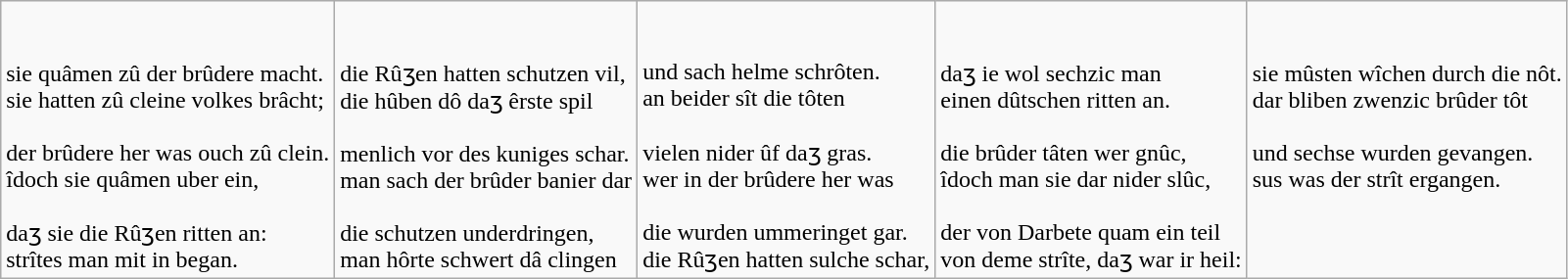<table class="wikitable mw-collapsible mw-collapsed">
<tr>
<td><br><br>sie quâmen zû der brûdere macht.<br>
sie hatten zû cleine volkes brâcht;<br><br>
der brûdere her was ouch zû clein.<br>
îdoch sie quâmen uber ein,<br><br>
daʒ sie die Rûʒen ritten an:<br>
strîtes man mit in began.<br></td>
<td><br><br>die Rûʒen hatten schutzen vil,<br>
die hûben dô daʒ êrste spil<br><br>
menlich vor des kuniges schar.<br>
man sach der brûder banier dar<br><br>
die schutzen underdringen,<br>
man hôrte schwert dâ clingen<br></td>
<td><br><br>und sach helme schrôten.<br>
an beider sît die tôten<br><br>
vielen nider ûf daʒ gras.<br>
wer in der brûdere her was<br><br>
die wurden ummeringet gar.<br>
die Rûʒen hatten sulche schar,<br></td>
<td><br><br>daʒ ie wol sechzic man<br>
einen dûtschen ritten an.<br><br>
die brûder tâten wer gnûc,<br>
îdoch man sie dar nider slûc,<br><br>
der von Darbete quam ein teil<br>
von deme strîte, daʒ war ir heil:<br></td>
<td><br><br>sie mûsten wîchen durch die nôt.<br>
dar bliben zwenzic brûder tôt<br><br>
und sechse wurden gevangen.<br>
sus was der strît ergangen.<br><br><br><br></td>
</tr>
</table>
